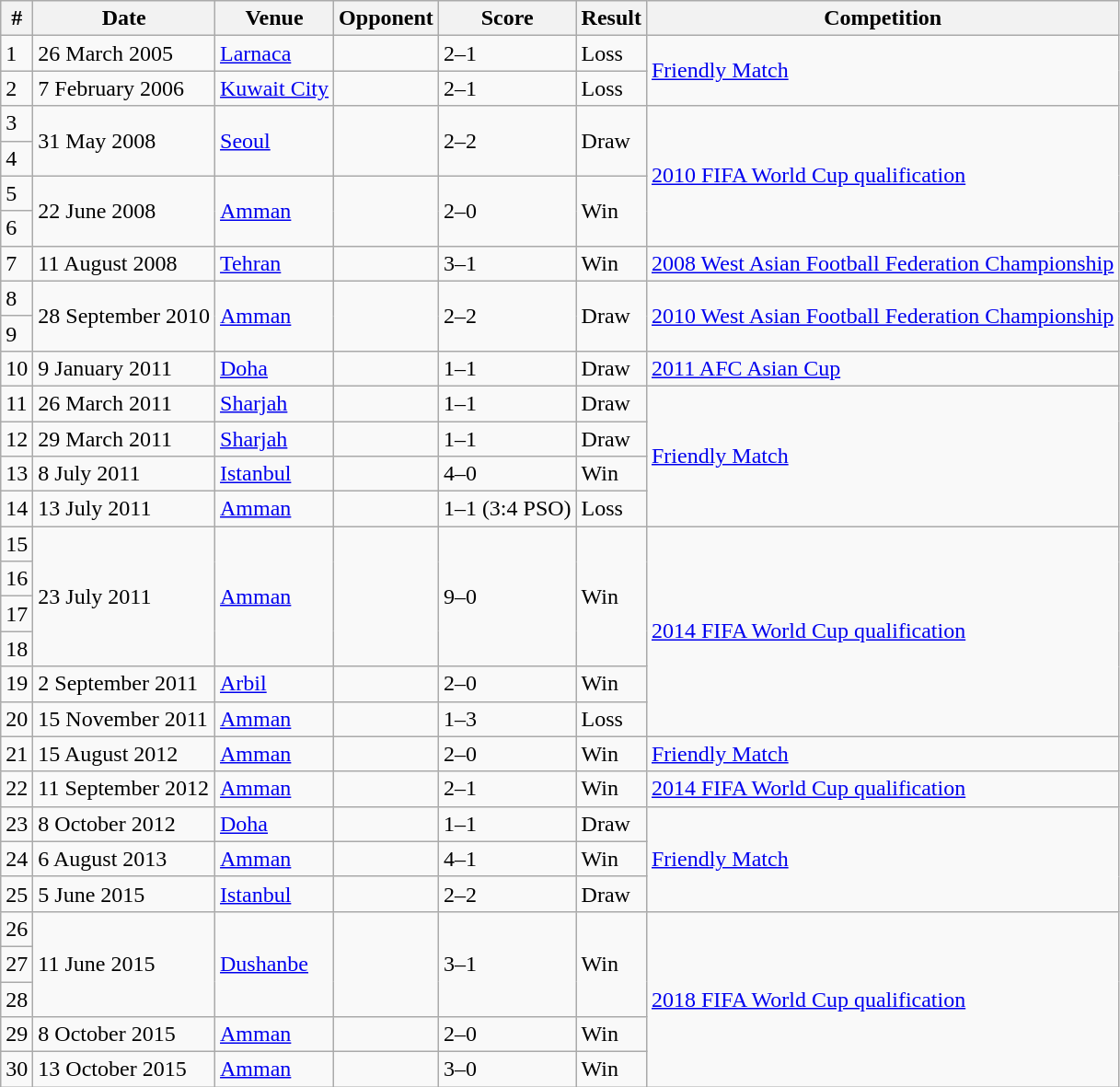<table class="wikitable">
<tr>
<th>#</th>
<th>Date</th>
<th>Venue</th>
<th>Opponent</th>
<th>Score</th>
<th>Result</th>
<th>Competition</th>
</tr>
<tr>
<td>1</td>
<td>26 March 2005</td>
<td><a href='#'>Larnaca</a></td>
<td></td>
<td>2–1</td>
<td>Loss</td>
<td rowspan=2><a href='#'>Friendly Match</a></td>
</tr>
<tr>
<td>2</td>
<td>7 February 2006</td>
<td><a href='#'>Kuwait City</a></td>
<td></td>
<td>2–1</td>
<td>Loss</td>
</tr>
<tr>
<td>3</td>
<td rowspan=2>31 May 2008</td>
<td rowspan=2><a href='#'>Seoul</a></td>
<td rowspan=2></td>
<td rowspan=2>2–2</td>
<td rowspan=2>Draw</td>
<td rowspan=4><a href='#'>2010 FIFA World Cup qualification</a></td>
</tr>
<tr>
<td>4</td>
</tr>
<tr>
<td>5</td>
<td rowspan=2>22 June 2008</td>
<td rowspan=2><a href='#'>Amman</a></td>
<td rowspan=2></td>
<td rowspan=2>2–0</td>
<td rowspan=2>Win</td>
</tr>
<tr>
<td>6</td>
</tr>
<tr>
<td>7</td>
<td>11 August 2008</td>
<td><a href='#'>Tehran</a></td>
<td></td>
<td>3–1</td>
<td>Win</td>
<td><a href='#'>2008 West Asian Football Federation Championship</a></td>
</tr>
<tr>
<td>8</td>
<td rowspan=2>28 September 2010</td>
<td rowspan=2><a href='#'>Amman</a></td>
<td rowspan=2></td>
<td rowspan=2>2–2</td>
<td rowspan=2>Draw</td>
<td rowspan=2><a href='#'>2010 West Asian Football Federation Championship</a></td>
</tr>
<tr>
<td>9</td>
</tr>
<tr>
<td>10</td>
<td>9 January 2011</td>
<td><a href='#'>Doha</a></td>
<td></td>
<td>1–1</td>
<td>Draw</td>
<td><a href='#'>2011 AFC Asian Cup</a></td>
</tr>
<tr>
<td>11</td>
<td>26 March 2011</td>
<td><a href='#'>Sharjah</a></td>
<td></td>
<td>1–1</td>
<td>Draw</td>
<td rowspan=4><a href='#'>Friendly Match</a></td>
</tr>
<tr>
<td>12</td>
<td>29 March 2011</td>
<td><a href='#'>Sharjah</a></td>
<td></td>
<td>1–1</td>
<td>Draw</td>
</tr>
<tr>
<td>13</td>
<td>8 July 2011</td>
<td><a href='#'>Istanbul</a></td>
<td></td>
<td>4–0</td>
<td>Win</td>
</tr>
<tr>
<td>14</td>
<td>13 July 2011</td>
<td><a href='#'>Amman</a></td>
<td></td>
<td>1–1 (3:4 PSO)</td>
<td>Loss</td>
</tr>
<tr>
<td>15</td>
<td rowspan=4>23 July 2011</td>
<td rowspan=4><a href='#'>Amman</a></td>
<td rowspan=4></td>
<td rowspan=4>9–0</td>
<td rowspan=4>Win</td>
<td rowspan=6><a href='#'>2014 FIFA World Cup qualification</a></td>
</tr>
<tr>
<td>16</td>
</tr>
<tr>
<td>17</td>
</tr>
<tr>
<td>18</td>
</tr>
<tr>
<td>19</td>
<td>2 September 2011</td>
<td><a href='#'>Arbil</a></td>
<td></td>
<td>2–0</td>
<td>Win</td>
</tr>
<tr>
<td>20</td>
<td>15 November 2011</td>
<td><a href='#'>Amman</a></td>
<td></td>
<td>1–3</td>
<td>Loss</td>
</tr>
<tr>
<td>21</td>
<td>15 August 2012</td>
<td><a href='#'>Amman</a></td>
<td></td>
<td>2–0</td>
<td>Win</td>
<td><a href='#'>Friendly Match</a></td>
</tr>
<tr>
<td>22</td>
<td>11 September 2012</td>
<td><a href='#'>Amman</a></td>
<td></td>
<td>2–1</td>
<td>Win</td>
<td><a href='#'>2014 FIFA World Cup qualification</a></td>
</tr>
<tr>
<td>23</td>
<td>8 October 2012</td>
<td><a href='#'>Doha</a></td>
<td></td>
<td>1–1</td>
<td>Draw</td>
<td rowspan=3><a href='#'>Friendly Match</a></td>
</tr>
<tr>
<td>24</td>
<td>6 August 2013</td>
<td><a href='#'>Amman</a></td>
<td></td>
<td>4–1</td>
<td>Win</td>
</tr>
<tr>
<td>25</td>
<td>5 June 2015</td>
<td><a href='#'>Istanbul</a></td>
<td></td>
<td>2–2</td>
<td>Draw</td>
</tr>
<tr>
<td>26</td>
<td rowspan=3>11 June 2015</td>
<td rowspan=3><a href='#'>Dushanbe</a></td>
<td rowspan=3></td>
<td rowspan=3>3–1</td>
<td rowspan=3>Win</td>
<td rowspan=5><a href='#'>2018 FIFA World Cup qualification</a></td>
</tr>
<tr>
<td>27</td>
</tr>
<tr>
<td>28</td>
</tr>
<tr>
<td>29</td>
<td>8 October 2015</td>
<td><a href='#'>Amman</a></td>
<td></td>
<td>2–0</td>
<td>Win</td>
</tr>
<tr>
<td>30</td>
<td>13 October 2015</td>
<td><a href='#'>Amman</a></td>
<td></td>
<td>3–0</td>
<td>Win</td>
</tr>
</table>
